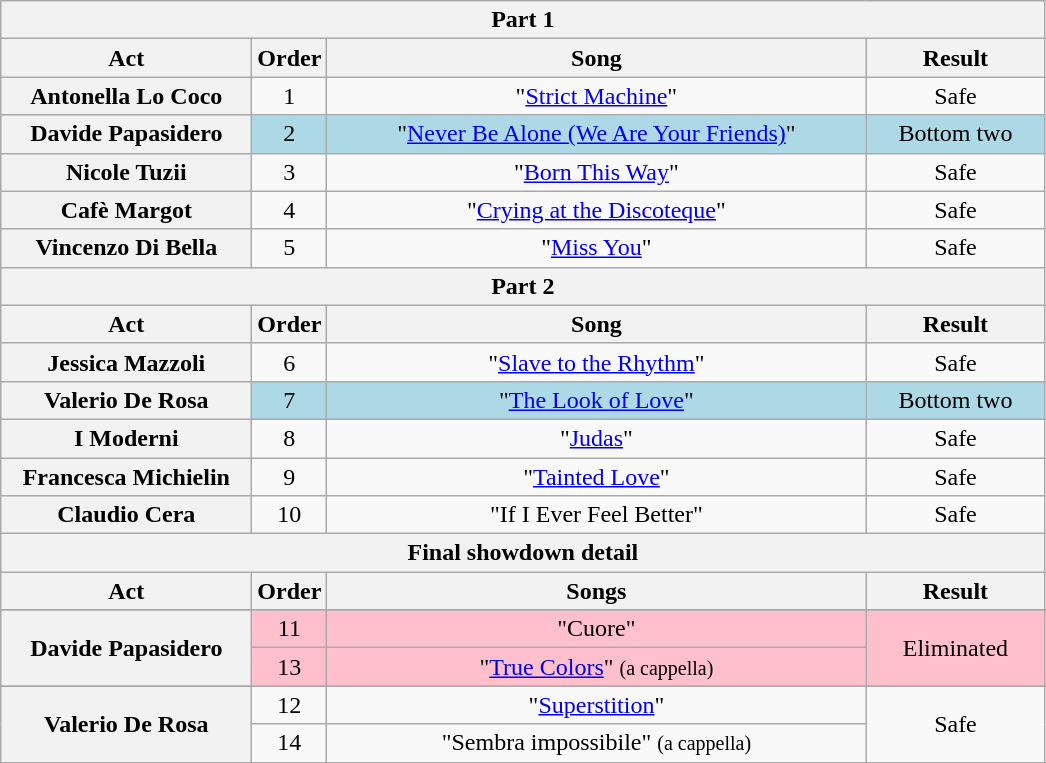<table class="wikitable plainrowheaders" style="text-align:center;">
<tr>
<th colspan="4">Part 1</th>
</tr>
<tr>
<th scope="col" style="width:10em;">Act</th>
<th scope="col">Order</th>
<th scope="col" style="width:22em;">Song</th>
<th scope="col" style="width:7em;">Result</th>
</tr>
<tr>
<th scope="row">Antonella Lo Coco</th>
<td>1</td>
<td>"<a href='#'>Strict Machine</a>"</td>
<td>Safe</td>
</tr>
<tr style="background:lightblue;">
<th scope="row">Davide Papasidero</th>
<td>2</td>
<td>"<a href='#'>Never Be Alone (We Are Your Friends)</a>"</td>
<td>Bottom two</td>
</tr>
<tr>
<th scope="row">Nicole Tuzii</th>
<td>3</td>
<td>"<a href='#'>Born This Way</a>"</td>
<td>Safe</td>
</tr>
<tr>
<th scope="row">Cafè Margot</th>
<td>4</td>
<td>"<a href='#'>Crying at the Discoteque</a>"</td>
<td>Safe</td>
</tr>
<tr>
<th scope="row">Vincenzo Di Bella</th>
<td>5</td>
<td>"<a href='#'>Miss You</a>"</td>
<td>Safe</td>
</tr>
<tr>
<th colspan="4">Part 2</th>
</tr>
<tr>
<th scope="col" style="width:10em;">Act</th>
<th scope="col">Order</th>
<th scope="col" style="width:20em;">Song</th>
<th scope="col" style="width:7em;">Result</th>
</tr>
<tr>
<th scope="row">Jessica Mazzoli</th>
<td>6</td>
<td>"<a href='#'>Slave to the Rhythm</a>"</td>
<td>Safe</td>
</tr>
<tr style="background:lightblue;">
<th scope="row">Valerio De Rosa</th>
<td>7</td>
<td>"<a href='#'>The Look of Love</a>"</td>
<td>Bottom two</td>
</tr>
<tr>
<th scope="row">I Moderni</th>
<td>8</td>
<td>"<a href='#'>Judas</a>"</td>
<td>Safe</td>
</tr>
<tr>
<th scope="row">Francesca Michielin</th>
<td>9</td>
<td>"<a href='#'>Tainted Love</a>"</td>
<td>Safe</td>
</tr>
<tr>
<th scope="row">Claudio Cera</th>
<td>10</td>
<td>"If I Ever Feel Better"</td>
<td>Safe</td>
</tr>
<tr>
<th colspan="4">Final showdown detail</th>
</tr>
<tr>
<th scope="col" style="width:10em;">Act</th>
<th scope="col">Order</th>
<th scope="col" style="width:20em;">Songs</th>
<th scope="col" style="width:7em;">Result</th>
</tr>
<tr>
</tr>
<tr style="background:pink;">
<th scope="row" rowspan="2">Davide Papasidero</th>
<td>11</td>
<td>"Cuore"</td>
<td rowspan="2">Eliminated</td>
</tr>
<tr style="background:pink;">
<td>13</td>
<td>"<a href='#'>True Colors</a>" <small>(a cappella)</small></td>
</tr>
<tr>
</tr>
<tr>
<th scope="row" rowspan="2">Valerio De Rosa</th>
<td>12</td>
<td>"<a href='#'>Superstition</a>"</td>
<td rowspan="2">Safe</td>
</tr>
<tr>
<td>14</td>
<td>"Sembra impossibile" <small>(a cappella)</small></td>
</tr>
<tr>
</tr>
</table>
